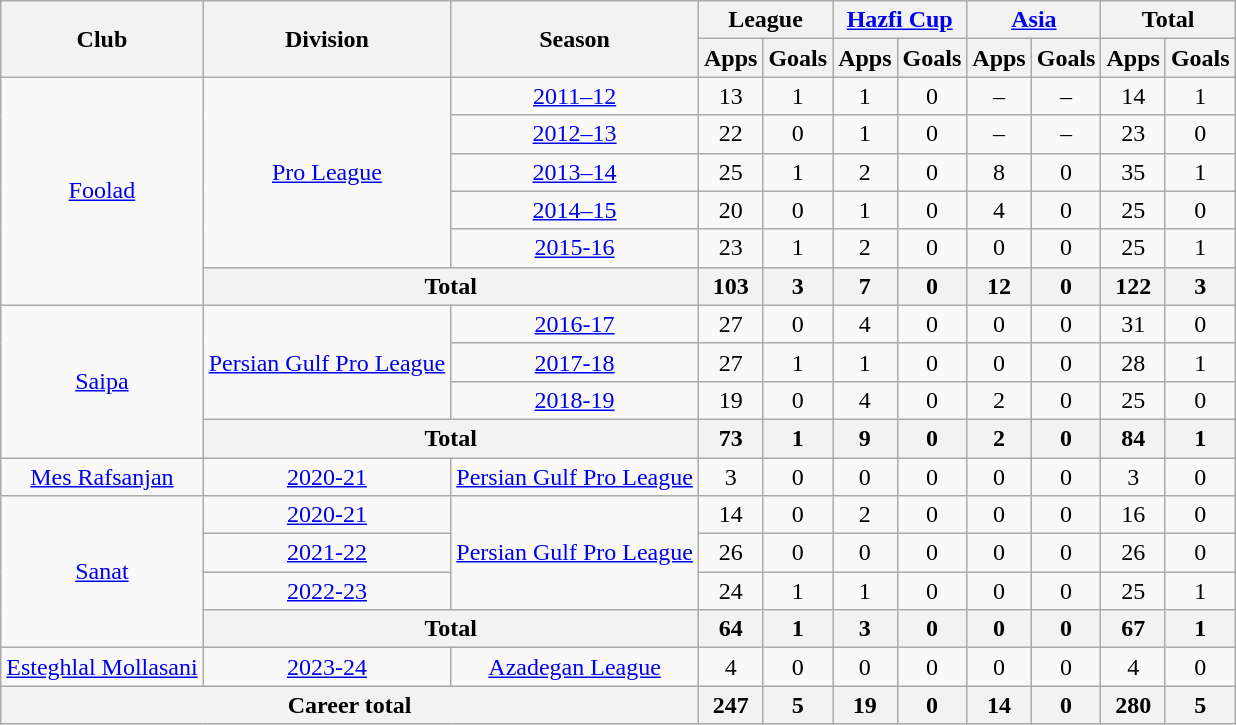<table class="wikitable" style="text-align: center;">
<tr>
<th rowspan="2">Club</th>
<th rowspan="2">Division</th>
<th rowspan="2">Season</th>
<th colspan="2">League</th>
<th colspan="2"><a href='#'>Hazfi Cup</a></th>
<th colspan="2"><a href='#'>Asia</a></th>
<th colspan="2">Total</th>
</tr>
<tr>
<th>Apps</th>
<th>Goals</th>
<th>Apps</th>
<th>Goals</th>
<th>Apps</th>
<th>Goals</th>
<th>Apps</th>
<th>Goals</th>
</tr>
<tr>
<td rowspan="6"><a href='#'>Foolad</a></td>
<td rowspan="5"><a href='#'>Pro League</a></td>
<td><a href='#'>2011–12</a></td>
<td>13</td>
<td>1</td>
<td>1</td>
<td>0</td>
<td>–</td>
<td>–</td>
<td>14</td>
<td>1</td>
</tr>
<tr>
<td><a href='#'>2012–13</a></td>
<td>22</td>
<td>0</td>
<td>1</td>
<td>0</td>
<td>–</td>
<td>–</td>
<td>23</td>
<td>0</td>
</tr>
<tr>
<td><a href='#'>2013–14</a></td>
<td>25</td>
<td>1</td>
<td>2</td>
<td>0</td>
<td>8</td>
<td>0</td>
<td>35</td>
<td>1</td>
</tr>
<tr>
<td><a href='#'>2014–15</a></td>
<td>20</td>
<td>0</td>
<td>1</td>
<td>0</td>
<td>4</td>
<td>0</td>
<td>25</td>
<td>0</td>
</tr>
<tr>
<td><a href='#'>2015-16</a></td>
<td>23</td>
<td>1</td>
<td>2</td>
<td>0</td>
<td>0</td>
<td>0</td>
<td>25</td>
<td>1</td>
</tr>
<tr>
<th colspan=2>Total</th>
<th>103</th>
<th>3</th>
<th>7</th>
<th>0</th>
<th>12</th>
<th>0</th>
<th>122</th>
<th>3</th>
</tr>
<tr>
<td rowspan="4"><a href='#'>Saipa</a></td>
<td rowspan="3"><a href='#'>Persian Gulf Pro League</a></td>
<td><a href='#'>2016-17</a></td>
<td>27</td>
<td>0</td>
<td>4</td>
<td>0</td>
<td>0</td>
<td>0</td>
<td>31</td>
<td>0</td>
</tr>
<tr>
<td><a href='#'>2017-18</a></td>
<td>27</td>
<td>1</td>
<td>1</td>
<td>0</td>
<td>0</td>
<td>0</td>
<td>28</td>
<td>1</td>
</tr>
<tr>
<td><a href='#'>2018-19</a></td>
<td>19</td>
<td>0</td>
<td>4</td>
<td>0</td>
<td>2</td>
<td>0</td>
<td>25</td>
<td>0</td>
</tr>
<tr>
<th colspan=2>Total</th>
<th>73</th>
<th>1</th>
<th>9</th>
<th>0</th>
<th>2</th>
<th>0</th>
<th>84</th>
<th>1</th>
</tr>
<tr>
<td><a href='#'>Mes Rafsanjan</a></td>
<td><a href='#'>2020-21</a></td>
<td><a href='#'>Persian Gulf Pro League</a></td>
<td>3</td>
<td>0</td>
<td>0</td>
<td>0</td>
<td>0</td>
<td>0</td>
<td>3</td>
<td>0</td>
</tr>
<tr>
<td rowspan="4"><a href='#'>Sanat</a></td>
<td><a href='#'>2020-21</a></td>
<td rowspan="3"><a href='#'>Persian Gulf Pro League</a></td>
<td>14</td>
<td>0</td>
<td>2</td>
<td>0</td>
<td>0</td>
<td>0</td>
<td>16</td>
<td>0</td>
</tr>
<tr>
<td><a href='#'>2021-22</a></td>
<td>26</td>
<td>0</td>
<td>0</td>
<td>0</td>
<td>0</td>
<td>0</td>
<td>26</td>
<td>0</td>
</tr>
<tr>
<td><a href='#'>2022-23</a></td>
<td>24</td>
<td>1</td>
<td>1</td>
<td>0</td>
<td>0</td>
<td>0</td>
<td>25</td>
<td>1</td>
</tr>
<tr>
<th colspan=2>Total</th>
<th>64</th>
<th>1</th>
<th>3</th>
<th>0</th>
<th>0</th>
<th>0</th>
<th>67</th>
<th>1</th>
</tr>
<tr>
<td><a href='#'>Esteghlal Mollasani</a></td>
<td><a href='#'>2023-24</a></td>
<td><a href='#'>Azadegan League</a></td>
<td>4</td>
<td>0</td>
<td>0</td>
<td>0</td>
<td>0</td>
<td>0</td>
<td>4</td>
<td>0</td>
</tr>
<tr>
<th colspan=3>Career total</th>
<th>247</th>
<th>5</th>
<th>19</th>
<th>0</th>
<th>14</th>
<th>0</th>
<th>280</th>
<th>5</th>
</tr>
</table>
